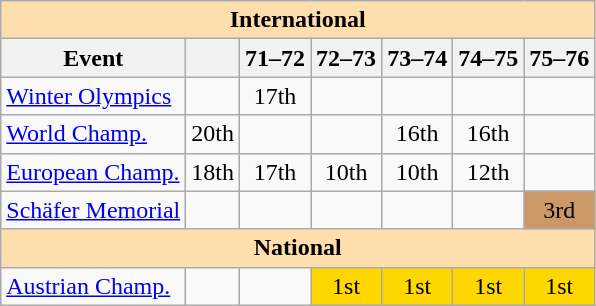<table class="wikitable" style="text-align:center">
<tr>
<th style="background-color: #ffdead; " colspan=7 align=center>International</th>
</tr>
<tr>
<th>Event</th>
<th></th>
<th>71–72</th>
<th>72–73</th>
<th>73–74</th>
<th>74–75</th>
<th>75–76</th>
</tr>
<tr>
<td align=left><a href='#'>Winter Olympics</a></td>
<td></td>
<td>17th</td>
<td></td>
<td></td>
<td></td>
<td></td>
</tr>
<tr>
<td align=left><a href='#'>World Champ.</a></td>
<td>20th</td>
<td></td>
<td></td>
<td>16th</td>
<td>16th</td>
<td></td>
</tr>
<tr>
<td align=left><a href='#'>European Champ.</a></td>
<td>18th</td>
<td>17th</td>
<td>10th</td>
<td>10th</td>
<td>12th</td>
<td></td>
</tr>
<tr>
<td align=left><a href='#'>Schäfer Memorial</a></td>
<td></td>
<td></td>
<td></td>
<td></td>
<td></td>
<td bgcolor=cc9966>3rd</td>
</tr>
<tr>
<th style="background-color: #ffdead; " colspan=7 align=center>National</th>
</tr>
<tr>
<td align=left><a href='#'>Austrian Champ.</a></td>
<td></td>
<td></td>
<td bgcolor=gold>1st</td>
<td bgcolor=gold>1st</td>
<td bgcolor=gold>1st</td>
<td bgcolor=gold>1st</td>
</tr>
</table>
